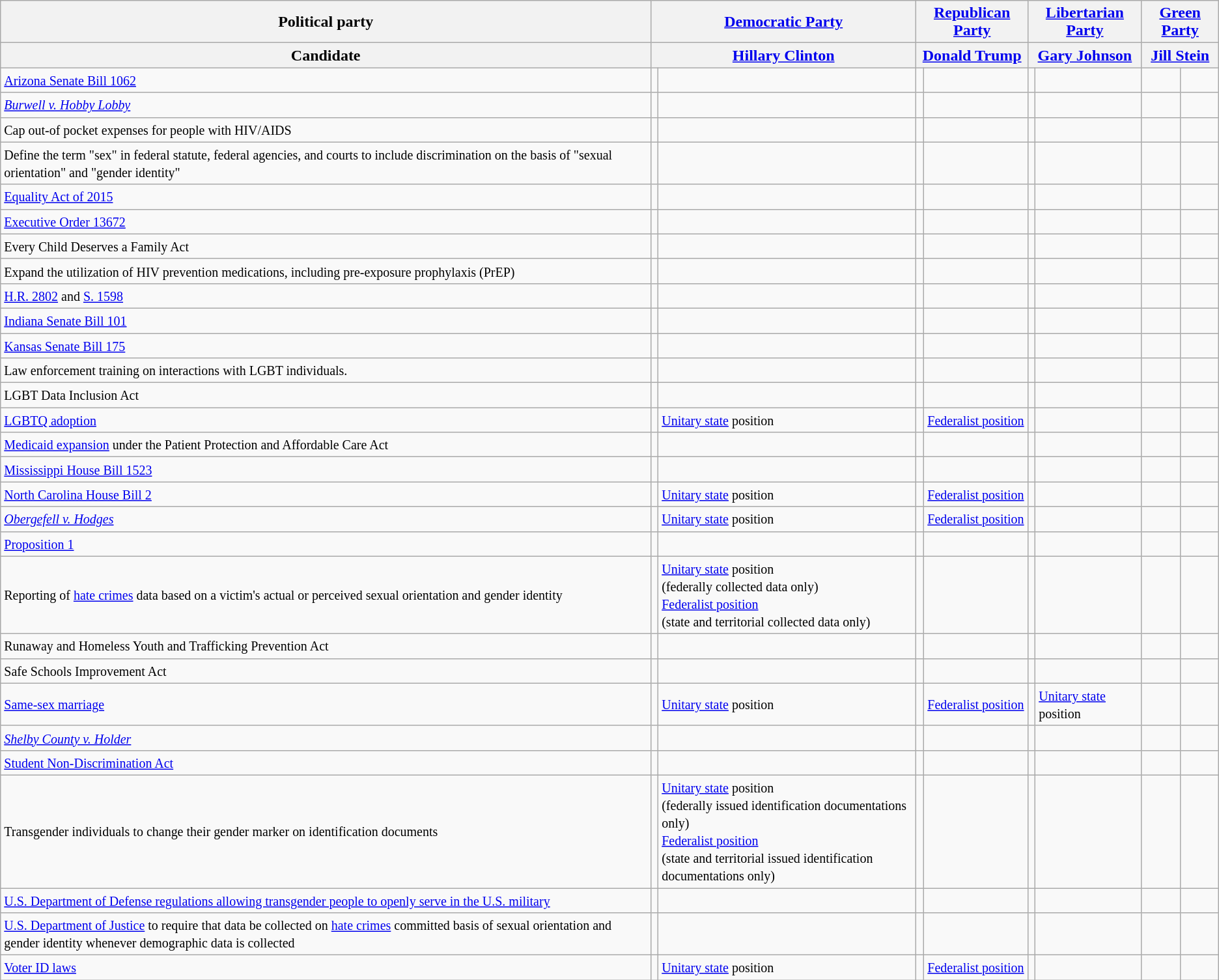<table class="wikitable sortable">
<tr>
<th>Political party</th>
<th colspan="2" style="text-align:center;"><a href='#'>Democratic Party</a></th>
<th colspan="2" style="text-align:center;"><a href='#'>Republican Party</a></th>
<th colspan="2" style="text-align:center;"><a href='#'>Libertarian Party</a></th>
<th colspan="2" style="text-align:center;"><a href='#'>Green Party</a></th>
</tr>
<tr>
<th>Candidate</th>
<th colspan="2" style="text-align:center;"><a href='#'>Hillary Clinton</a></th>
<th colspan="2" style="text-align:center;"><a href='#'>Donald Trump</a></th>
<th colspan="2" style="text-align:center;"><a href='#'>Gary Johnson</a></th>
<th colspan="2" style="text-align:center;"><a href='#'>Jill Stein</a></th>
</tr>
<tr>
<td><small><a href='#'>Arizona Senate Bill 1062</a></small></td>
<td></td>
<td></td>
<td></td>
<td></td>
<td></td>
<td></td>
<td></td>
<td></td>
</tr>
<tr>
<td><small><em><a href='#'>Burwell v. Hobby Lobby</a></em></small></td>
<td></td>
<td></td>
<td></td>
<td></td>
<td></td>
<td></td>
<td></td>
<td></td>
</tr>
<tr>
<td><small>Cap out-of pocket expenses for people with HIV/AIDS</small></td>
<td></td>
<td></td>
<td></td>
<td></td>
<td></td>
<td></td>
<td></td>
<td></td>
</tr>
<tr>
<td><small>Define the term "sex" in federal statute, federal agencies, and courts to include discrimination on the basis of "sexual orientation" and "gender identity"</small></td>
<td></td>
<td></td>
<td></td>
<td></td>
<td></td>
<td></td>
<td></td>
<td></td>
</tr>
<tr>
<td><small><a href='#'>Equality Act of 2015</a></small></td>
<td></td>
<td></td>
<td></td>
<td></td>
<td></td>
<td></td>
<td></td>
<td></td>
</tr>
<tr>
<td><small><a href='#'>Executive Order 13672</a></small></td>
<td></td>
<td></td>
<td></td>
<td></td>
<td></td>
<td></td>
<td></td>
<td></td>
</tr>
<tr>
<td><small>Every Child Deserves a Family Act</small></td>
<td></td>
<td></td>
<td></td>
<td></td>
<td></td>
<td></td>
<td></td>
<td></td>
</tr>
<tr>
<td><small>Expand the utilization of HIV prevention medications, including pre-exposure prophylaxis (PrEP)</small></td>
<td></td>
<td></td>
<td></td>
<td></td>
<td></td>
<td></td>
<td></td>
<td></td>
</tr>
<tr>
<td><small><a href='#'>H.R. 2802</a> and <a href='#'>S. 1598</a></small></td>
<td></td>
<td></td>
<td></td>
<td></td>
<td></td>
<td></td>
<td></td>
<td></td>
</tr>
<tr>
<td><small><a href='#'>Indiana Senate Bill 101</a></small></td>
<td></td>
<td></td>
<td></td>
<td></td>
<td></td>
<td></td>
<td></td>
<td></td>
</tr>
<tr>
<td><small><a href='#'>Kansas Senate Bill 175</a></small></td>
<td></td>
<td></td>
<td></td>
<td></td>
<td></td>
<td></td>
<td></td>
<td></td>
</tr>
<tr>
<td><small>Law enforcement training on interactions with LGBT individuals.</small></td>
<td></td>
<td></td>
<td></td>
<td></td>
<td></td>
<td></td>
<td></td>
<td></td>
</tr>
<tr>
<td><small>LGBT Data Inclusion Act</small></td>
<td></td>
<td></td>
<td></td>
<td></td>
<td></td>
<td></td>
<td></td>
<td></td>
</tr>
<tr>
<td><small><a href='#'>LGBTQ adoption</a></small></td>
<td></td>
<td><small><a href='#'>Unitary state</a> position</small></td>
<td></td>
<td><small><a href='#'>Federalist position</a></small></td>
<td></td>
<td></td>
<td></td>
<td></td>
</tr>
<tr>
<td><small><a href='#'>Medicaid expansion</a> under the Patient Protection and Affordable Care Act</small></td>
<td></td>
<td></td>
<td></td>
<td></td>
<td></td>
<td></td>
<td></td>
<td></td>
</tr>
<tr>
<td><small><a href='#'>Mississippi House Bill 1523</a></small></td>
<td></td>
<td></td>
<td></td>
<td></td>
<td></td>
<td></td>
<td></td>
<td></td>
</tr>
<tr>
<td><small><a href='#'>North Carolina House Bill 2</a></small></td>
<td></td>
<td><small><a href='#'>Unitary state</a> position</small></td>
<td></td>
<td><small><a href='#'>Federalist position</a></small></td>
<td></td>
<td></td>
<td></td>
<td></td>
</tr>
<tr>
<td><small><em><a href='#'>Obergefell v. Hodges</a></em></small></td>
<td></td>
<td><small><a href='#'>Unitary state</a> position</small></td>
<td></td>
<td><small><a href='#'>Federalist position</a></small></td>
<td></td>
<td></td>
<td></td>
<td></td>
</tr>
<tr>
<td><small><a href='#'>Proposition 1</a></small></td>
<td></td>
<td></td>
<td></td>
<td></td>
<td></td>
<td></td>
<td></td>
<td></td>
</tr>
<tr>
<td><small>Reporting of <a href='#'>hate crimes</a> data based on a victim's actual or perceived sexual orientation and gender identity</small></td>
<td></td>
<td><small><a href='#'>Unitary state</a> position<br>(federally collected data only)<br><a href='#'>Federalist position</a><br>(state and territorial collected data only)</small></td>
<td></td>
<td></td>
<td></td>
<td></td>
<td></td>
<td></td>
</tr>
<tr>
<td><small>Runaway and Homeless Youth and Trafficking Prevention Act</small></td>
<td></td>
<td></td>
<td></td>
<td></td>
<td></td>
<td></td>
<td></td>
<td></td>
</tr>
<tr>
<td><small>Safe Schools Improvement Act</small></td>
<td></td>
<td></td>
<td></td>
<td></td>
<td></td>
<td></td>
<td></td>
<td></td>
</tr>
<tr>
<td><small><a href='#'>Same-sex marriage</a></small></td>
<td></td>
<td><small><a href='#'>Unitary state</a> position</small></td>
<td></td>
<td><small><a href='#'>Federalist position</a></small></td>
<td></td>
<td><small><a href='#'>Unitary state</a> position</small></td>
<td></td>
<td></td>
</tr>
<tr>
<td><small><em><a href='#'>Shelby County v. Holder</a></em></small></td>
<td></td>
<td></td>
<td></td>
<td></td>
<td></td>
<td></td>
<td></td>
<td></td>
</tr>
<tr>
<td><small><a href='#'>Student Non-Discrimination Act</a></small></td>
<td></td>
<td></td>
<td></td>
<td></td>
<td></td>
<td></td>
<td></td>
<td></td>
</tr>
<tr>
<td><small>Transgender individuals to change their gender marker on identification documents</small></td>
<td></td>
<td><small><a href='#'>Unitary state</a> position<br>(federally issued identification documentations only)<br><a href='#'>Federalist position</a><br>(state and territorial issued identification documentations only)</small></td>
<td></td>
<td></td>
<td></td>
<td></td>
<td></td>
<td></td>
</tr>
<tr>
<td><small><a href='#'>U.S. Department of Defense regulations allowing transgender people to openly serve in the U.S. military</a></small></td>
<td></td>
<td></td>
<td></td>
<td></td>
<td></td>
<td></td>
<td></td>
<td></td>
</tr>
<tr>
<td><small><a href='#'>U.S. Department of Justice</a> to require that data be collected on <a href='#'>hate crimes</a> committed basis of sexual orientation and gender identity whenever demographic data is collected</small></td>
<td></td>
<td></td>
<td></td>
<td></td>
<td></td>
<td></td>
<td></td>
<td></td>
</tr>
<tr>
<td><small><a href='#'>Voter ID laws</a></small></td>
<td></td>
<td><small><a href='#'>Unitary state</a> position</small></td>
<td></td>
<td><small><a href='#'>Federalist position</a></small></td>
<td></td>
<td></td>
<td></td>
<td></td>
</tr>
</table>
